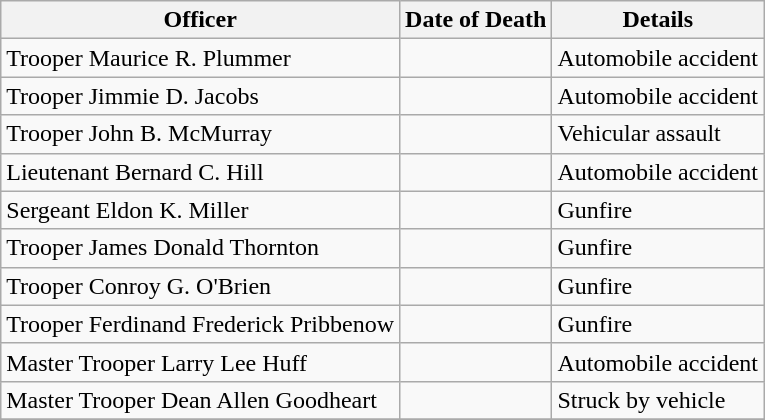<table class="wikitable">
<tr>
<th>Officer</th>
<th>Date of Death</th>
<th>Details</th>
</tr>
<tr>
<td>Trooper Maurice R. Plummer</td>
<td></td>
<td>Automobile accident</td>
</tr>
<tr>
<td>Trooper Jimmie D. Jacobs</td>
<td></td>
<td>Automobile accident</td>
</tr>
<tr>
<td>Trooper John B. McMurray</td>
<td></td>
<td>Vehicular assault</td>
</tr>
<tr>
<td>Lieutenant Bernard C. Hill</td>
<td></td>
<td>Automobile accident</td>
</tr>
<tr>
<td>Sergeant Eldon K. Miller</td>
<td></td>
<td>Gunfire</td>
</tr>
<tr>
<td>Trooper James Donald Thornton</td>
<td></td>
<td>Gunfire</td>
</tr>
<tr>
<td>Trooper Conroy G. O'Brien</td>
<td></td>
<td>Gunfire</td>
</tr>
<tr>
<td>Trooper Ferdinand Frederick Pribbenow</td>
<td></td>
<td>Gunfire</td>
</tr>
<tr>
<td>Master Trooper Larry Lee Huff</td>
<td></td>
<td>Automobile accident</td>
</tr>
<tr>
<td>Master Trooper Dean Allen Goodheart</td>
<td></td>
<td>Struck by vehicle</td>
</tr>
<tr>
</tr>
</table>
